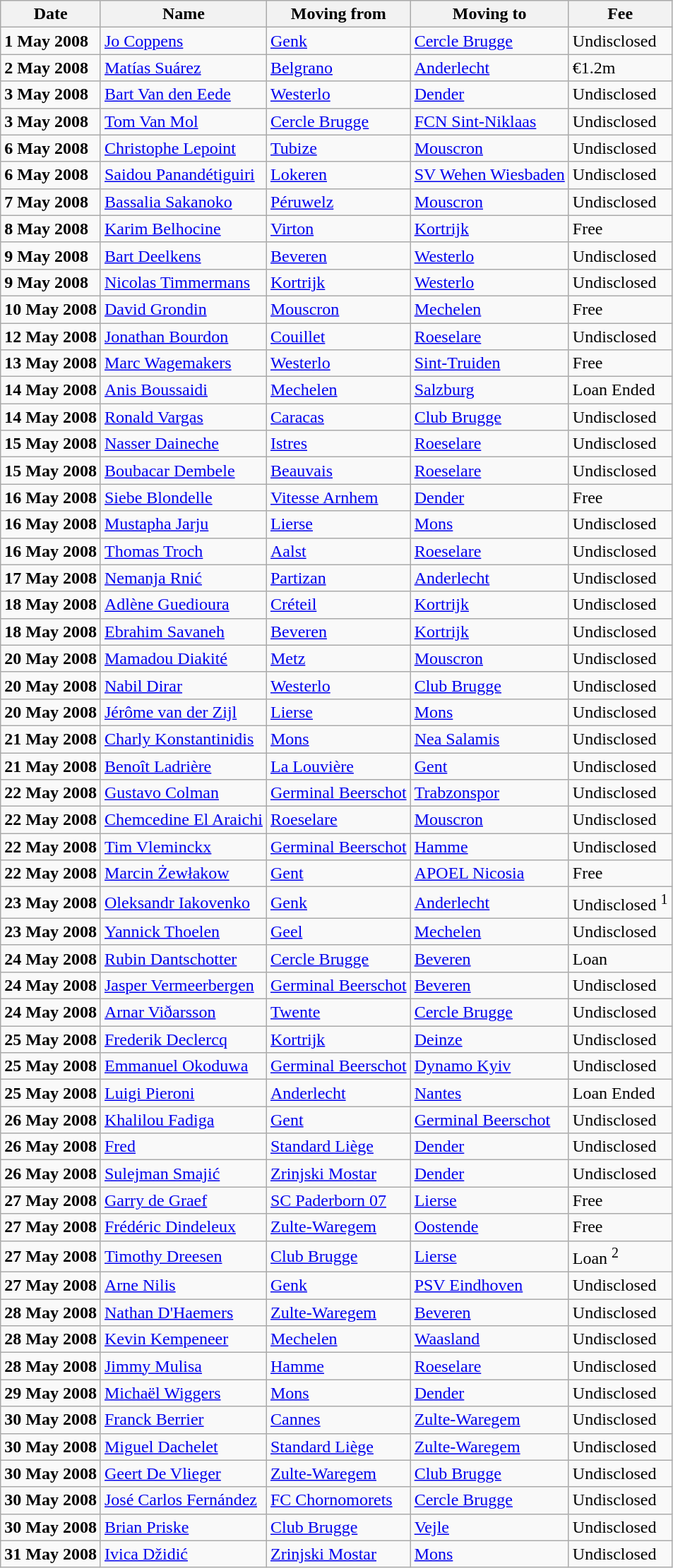<table class="wikitable sortable">
<tr>
<th>Date</th>
<th>Name</th>
<th>Moving from</th>
<th>Moving to</th>
<th>Fee</th>
</tr>
<tr>
<td><strong>1 May 2008</strong></td>
<td><a href='#'>Jo Coppens</a></td>
<td><a href='#'>Genk</a></td>
<td><a href='#'>Cercle Brugge</a></td>
<td>Undisclosed </td>
</tr>
<tr>
<td><strong>2 May 2008</strong></td>
<td> <a href='#'>Matías Suárez</a></td>
<td> <a href='#'>Belgrano</a></td>
<td><a href='#'>Anderlecht</a></td>
<td>€1.2m </td>
</tr>
<tr>
<td><strong>3 May 2008</strong></td>
<td><a href='#'>Bart Van den Eede</a></td>
<td><a href='#'>Westerlo</a></td>
<td><a href='#'>Dender</a></td>
<td>Undisclosed </td>
</tr>
<tr>
<td><strong>3 May 2008</strong></td>
<td><a href='#'>Tom Van Mol</a></td>
<td><a href='#'>Cercle Brugge</a></td>
<td><a href='#'>FCN Sint-Niklaas</a></td>
<td>Undisclosed </td>
</tr>
<tr>
<td><strong>6 May 2008</strong></td>
<td><a href='#'>Christophe Lepoint</a></td>
<td><a href='#'>Tubize</a></td>
<td><a href='#'>Mouscron</a></td>
<td>Undisclosed </td>
</tr>
<tr>
<td><strong>6 May 2008</strong></td>
<td> <a href='#'>Saidou Panandétiguiri</a></td>
<td><a href='#'>Lokeren</a></td>
<td> <a href='#'>SV Wehen Wiesbaden</a></td>
<td>Undisclosed </td>
</tr>
<tr>
<td><strong>7 May 2008</strong></td>
<td> <a href='#'>Bassalia Sakanoko</a></td>
<td><a href='#'>Péruwelz</a></td>
<td><a href='#'>Mouscron</a></td>
<td>Undisclosed </td>
</tr>
<tr>
<td><strong>8 May 2008</strong></td>
<td> <a href='#'>Karim Belhocine</a></td>
<td><a href='#'>Virton</a></td>
<td><a href='#'>Kortrijk</a></td>
<td>Free </td>
</tr>
<tr>
<td><strong>9 May 2008</strong></td>
<td><a href='#'>Bart Deelkens</a></td>
<td><a href='#'>Beveren</a></td>
<td><a href='#'>Westerlo</a></td>
<td>Undisclosed </td>
</tr>
<tr>
<td><strong>9 May 2008</strong></td>
<td><a href='#'>Nicolas Timmermans</a></td>
<td><a href='#'>Kortrijk</a></td>
<td><a href='#'>Westerlo</a></td>
<td>Undisclosed </td>
</tr>
<tr>
<td><strong>10 May 2008</strong></td>
<td> <a href='#'>David Grondin</a></td>
<td><a href='#'>Mouscron</a></td>
<td><a href='#'>Mechelen</a></td>
<td>Free </td>
</tr>
<tr>
<td><strong>12 May 2008</strong></td>
<td><a href='#'>Jonathan Bourdon</a></td>
<td><a href='#'>Couillet</a></td>
<td><a href='#'>Roeselare</a></td>
<td>Undisclosed </td>
</tr>
<tr>
<td><strong>13 May 2008</strong></td>
<td><a href='#'>Marc Wagemakers</a></td>
<td><a href='#'>Westerlo</a></td>
<td><a href='#'>Sint-Truiden</a></td>
<td>Free </td>
</tr>
<tr>
<td><strong>14 May 2008</strong></td>
<td> <a href='#'>Anis Boussaidi</a></td>
<td><a href='#'>Mechelen</a></td>
<td> <a href='#'>Salzburg</a></td>
<td>Loan Ended </td>
</tr>
<tr>
<td><strong>14 May 2008</strong></td>
<td> <a href='#'>Ronald Vargas</a></td>
<td> <a href='#'>Caracas</a></td>
<td><a href='#'>Club Brugge</a></td>
<td>Undisclosed </td>
</tr>
<tr>
<td><strong>15 May 2008</strong></td>
<td> <a href='#'>Nasser Daineche</a></td>
<td> <a href='#'>Istres</a></td>
<td><a href='#'>Roeselare</a></td>
<td>Undisclosed </td>
</tr>
<tr>
<td><strong>15 May 2008</strong></td>
<td> <a href='#'>Boubacar Dembele</a></td>
<td> <a href='#'>Beauvais</a></td>
<td><a href='#'>Roeselare</a></td>
<td>Undisclosed </td>
</tr>
<tr>
<td><strong>16 May 2008</strong></td>
<td><a href='#'>Siebe Blondelle</a></td>
<td> <a href='#'>Vitesse Arnhem</a></td>
<td><a href='#'>Dender</a></td>
<td>Free </td>
</tr>
<tr>
<td><strong>16 May 2008</strong></td>
<td> <a href='#'>Mustapha Jarju</a></td>
<td><a href='#'>Lierse</a></td>
<td><a href='#'>Mons</a></td>
<td>Undisclosed </td>
</tr>
<tr>
<td><strong>16 May 2008</strong></td>
<td><a href='#'>Thomas Troch</a></td>
<td><a href='#'>Aalst</a></td>
<td><a href='#'>Roeselare</a></td>
<td>Undisclosed </td>
</tr>
<tr>
<td><strong>17 May 2008</strong></td>
<td> <a href='#'>Nemanja Rnić</a></td>
<td> <a href='#'>Partizan</a></td>
<td><a href='#'>Anderlecht</a></td>
<td>Undisclosed </td>
</tr>
<tr>
<td><strong>18 May 2008</strong></td>
<td> <a href='#'>Adlène Guedioura</a></td>
<td> <a href='#'>Créteil</a></td>
<td><a href='#'>Kortrijk</a></td>
<td>Undisclosed </td>
</tr>
<tr>
<td><strong>18 May 2008</strong></td>
<td> <a href='#'>Ebrahim Savaneh</a></td>
<td><a href='#'>Beveren</a></td>
<td><a href='#'>Kortrijk</a></td>
<td>Undisclosed </td>
</tr>
<tr>
<td><strong>20 May 2008</strong></td>
<td> <a href='#'>Mamadou Diakité</a></td>
<td> <a href='#'>Metz</a></td>
<td><a href='#'>Mouscron</a></td>
<td>Undisclosed </td>
</tr>
<tr>
<td><strong>20 May 2008</strong></td>
<td> <a href='#'>Nabil Dirar</a></td>
<td><a href='#'>Westerlo</a></td>
<td><a href='#'>Club Brugge</a></td>
<td>Undisclosed </td>
</tr>
<tr>
<td><strong>20 May 2008</strong></td>
<td><a href='#'>Jérôme van der Zijl</a></td>
<td><a href='#'>Lierse</a></td>
<td><a href='#'>Mons</a></td>
<td>Undisclosed </td>
</tr>
<tr>
<td><strong>21 May 2008</strong></td>
<td><a href='#'>Charly Konstantinidis</a></td>
<td><a href='#'>Mons</a></td>
<td> <a href='#'>Nea Salamis</a></td>
<td>Undisclosed </td>
</tr>
<tr>
<td><strong>21 May 2008</strong></td>
<td><a href='#'>Benoît Ladrière</a></td>
<td><a href='#'>La Louvière</a></td>
<td><a href='#'>Gent</a></td>
<td>Undisclosed </td>
</tr>
<tr>
<td><strong>22 May 2008</strong></td>
<td> <a href='#'>Gustavo Colman</a></td>
<td><a href='#'>Germinal Beerschot</a></td>
<td> <a href='#'>Trabzonspor</a></td>
<td>Undisclosed </td>
</tr>
<tr>
<td><strong>22 May 2008</strong></td>
<td><a href='#'>Chemcedine El Araichi</a></td>
<td><a href='#'>Roeselare</a></td>
<td><a href='#'>Mouscron</a></td>
<td>Undisclosed </td>
</tr>
<tr>
<td><strong>22 May 2008</strong></td>
<td><a href='#'>Tim Vleminckx</a></td>
<td><a href='#'>Germinal Beerschot</a></td>
<td><a href='#'>Hamme</a></td>
<td>Undisclosed </td>
</tr>
<tr>
<td><strong>22 May 2008</strong></td>
<td> <a href='#'>Marcin Żewłakow</a></td>
<td><a href='#'>Gent</a></td>
<td> <a href='#'>APOEL Nicosia</a></td>
<td>Free </td>
</tr>
<tr>
<td><strong>23 May 2008</strong></td>
<td> <a href='#'>Oleksandr Iakovenko</a></td>
<td><a href='#'>Genk</a></td>
<td><a href='#'>Anderlecht</a></td>
<td>Undisclosed <sup>1</sup> </td>
</tr>
<tr>
<td><strong>23 May 2008</strong></td>
<td><a href='#'>Yannick Thoelen</a></td>
<td><a href='#'>Geel</a></td>
<td><a href='#'>Mechelen</a></td>
<td>Undisclosed </td>
</tr>
<tr>
<td><strong>24 May 2008</strong></td>
<td><a href='#'>Rubin Dantschotter</a></td>
<td><a href='#'>Cercle Brugge</a></td>
<td><a href='#'>Beveren</a></td>
<td>Loan </td>
</tr>
<tr>
<td><strong>24 May 2008</strong></td>
<td><a href='#'>Jasper Vermeerbergen</a></td>
<td><a href='#'>Germinal Beerschot</a></td>
<td><a href='#'>Beveren</a></td>
<td>Undisclosed </td>
</tr>
<tr>
<td><strong>24 May 2008</strong></td>
<td> <a href='#'>Arnar Viðarsson</a></td>
<td> <a href='#'>Twente</a></td>
<td><a href='#'>Cercle Brugge</a></td>
<td>Undisclosed </td>
</tr>
<tr>
<td><strong>25 May 2008</strong></td>
<td><a href='#'>Frederik Declercq</a></td>
<td><a href='#'>Kortrijk</a></td>
<td><a href='#'>Deinze</a></td>
<td>Undisclosed </td>
</tr>
<tr>
<td><strong>25 May 2008</strong></td>
<td> <a href='#'>Emmanuel Okoduwa</a></td>
<td><a href='#'>Germinal Beerschot</a></td>
<td> <a href='#'>Dynamo Kyiv</a></td>
<td>Undisclosed </td>
</tr>
<tr>
<td><strong>25 May 2008</strong></td>
<td><a href='#'>Luigi Pieroni</a></td>
<td><a href='#'>Anderlecht</a></td>
<td> <a href='#'>Nantes</a></td>
<td>Loan Ended </td>
</tr>
<tr>
<td><strong>26 May 2008</strong></td>
<td> <a href='#'>Khalilou Fadiga</a></td>
<td><a href='#'>Gent</a></td>
<td><a href='#'>Germinal Beerschot</a></td>
<td>Undisclosed </td>
</tr>
<tr>
<td><strong>26 May 2008</strong></td>
<td> <a href='#'>Fred</a></td>
<td><a href='#'>Standard Liège</a></td>
<td><a href='#'>Dender</a></td>
<td>Undisclosed </td>
</tr>
<tr>
<td><strong>26 May 2008</strong></td>
<td> <a href='#'>Sulejman Smajić</a></td>
<td> <a href='#'>Zrinjski Mostar</a></td>
<td><a href='#'>Dender</a></td>
<td>Undisclosed </td>
</tr>
<tr>
<td><strong>27 May 2008</strong></td>
<td><a href='#'>Garry de Graef</a></td>
<td> <a href='#'>SC Paderborn 07</a></td>
<td><a href='#'>Lierse</a></td>
<td>Free </td>
</tr>
<tr>
<td><strong>27 May 2008</strong></td>
<td> <a href='#'>Frédéric Dindeleux</a></td>
<td><a href='#'>Zulte-Waregem</a></td>
<td><a href='#'>Oostende</a></td>
<td>Free </td>
</tr>
<tr>
<td><strong>27 May 2008</strong></td>
<td><a href='#'>Timothy Dreesen</a></td>
<td><a href='#'>Club Brugge</a></td>
<td><a href='#'>Lierse</a></td>
<td>Loan <sup>2</sup> </td>
</tr>
<tr>
<td><strong>27 May 2008</strong></td>
<td><a href='#'>Arne Nilis</a></td>
<td><a href='#'>Genk</a></td>
<td> <a href='#'>PSV Eindhoven</a></td>
<td>Undisclosed </td>
</tr>
<tr>
<td><strong>28 May 2008</strong></td>
<td><a href='#'>Nathan D'Haemers</a></td>
<td><a href='#'>Zulte-Waregem</a></td>
<td><a href='#'>Beveren</a></td>
<td>Undisclosed </td>
</tr>
<tr>
<td><strong>28 May 2008</strong></td>
<td><a href='#'>Kevin Kempeneer</a></td>
<td><a href='#'>Mechelen</a></td>
<td><a href='#'>Waasland</a></td>
<td>Undisclosed </td>
</tr>
<tr>
<td><strong>28 May 2008</strong></td>
<td> <a href='#'>Jimmy Mulisa</a></td>
<td><a href='#'>Hamme</a></td>
<td><a href='#'>Roeselare</a></td>
<td>Undisclosed </td>
</tr>
<tr>
<td><strong>29 May 2008</strong></td>
<td><a href='#'>Michaël Wiggers</a></td>
<td><a href='#'>Mons</a></td>
<td><a href='#'>Dender</a></td>
<td>Undisclosed </td>
</tr>
<tr>
<td><strong>30 May 2008</strong></td>
<td> <a href='#'>Franck Berrier</a></td>
<td> <a href='#'>Cannes</a></td>
<td><a href='#'>Zulte-Waregem</a></td>
<td>Undisclosed </td>
</tr>
<tr>
<td><strong>30 May 2008</strong></td>
<td><a href='#'>Miguel Dachelet</a></td>
<td><a href='#'>Standard Liège</a></td>
<td><a href='#'>Zulte-Waregem</a></td>
<td>Undisclosed </td>
</tr>
<tr>
<td><strong>30 May 2008</strong></td>
<td><a href='#'>Geert De Vlieger</a></td>
<td><a href='#'>Zulte-Waregem</a></td>
<td><a href='#'>Club Brugge</a></td>
<td>Undisclosed </td>
</tr>
<tr>
<td><strong>30 May 2008</strong></td>
<td> <a href='#'>José Carlos Fernández</a></td>
<td> <a href='#'>FC Chornomorets</a></td>
<td><a href='#'>Cercle Brugge</a></td>
<td>Undisclosed </td>
</tr>
<tr>
<td><strong>30 May 2008</strong></td>
<td> <a href='#'>Brian Priske</a></td>
<td><a href='#'>Club Brugge</a></td>
<td> <a href='#'>Vejle</a></td>
<td>Undisclosed </td>
</tr>
<tr>
<td><strong>31 May 2008</strong></td>
<td> <a href='#'>Ivica Džidić</a></td>
<td> <a href='#'>Zrinjski Mostar</a></td>
<td><a href='#'>Mons</a></td>
<td>Undisclosed </td>
</tr>
</table>
